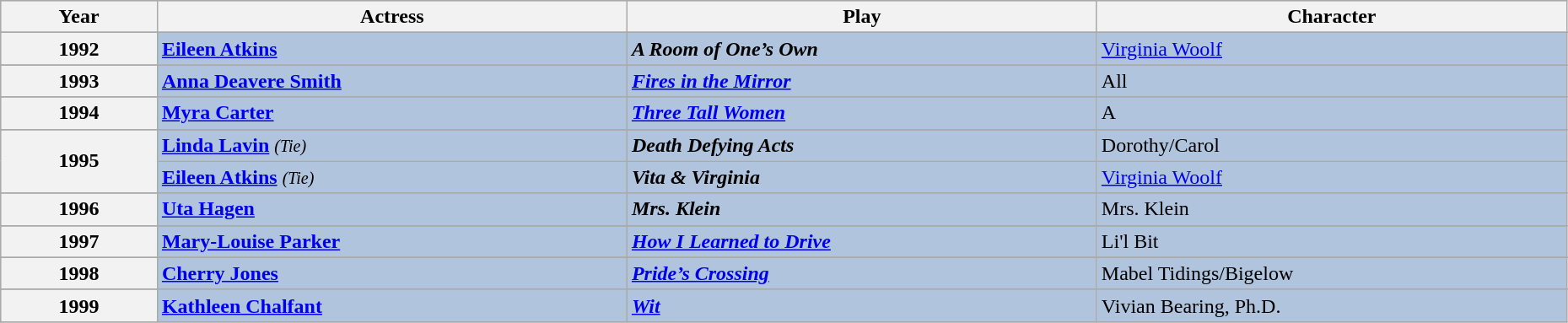<table class="wikitable" style="width:98%;">
<tr style="background:#bebebe;">
<th style="width:10%;">Year</th>
<th style="width:30%;">Actress</th>
<th style="width:30%;">Play</th>
<th style="width:30%;">Character</th>
</tr>
<tr>
</tr>
<tr style="background:#B0C4DE">
<th rowspan="1" align="center">1992</th>
<td><strong><a href='#'>Eileen Atkins</a></strong></td>
<td><strong><em>A Room of One’s Own</em></strong></td>
<td><a href='#'>Virginia Woolf</a></td>
</tr>
<tr>
</tr>
<tr style="background:#B0C4DE">
<th rowspan="1" align="center">1993</th>
<td><strong><a href='#'>Anna Deavere Smith</a></strong></td>
<td><strong><em><a href='#'>Fires in the Mirror</a></em></strong></td>
<td>All</td>
</tr>
<tr>
</tr>
<tr style="background:#B0C4DE">
<th rowspan="1" align="center">1994</th>
<td><strong><a href='#'>Myra Carter</a></strong></td>
<td><strong><em><a href='#'>Three Tall Women</a></em></strong></td>
<td>A</td>
</tr>
<tr>
</tr>
<tr style="background:#B0C4DE">
<th rowspan="2" align="center">1995</th>
<td><strong><a href='#'>Linda Lavin</a></strong> <small><em>(Tie)</em></small></td>
<td><strong><em>Death Defying Acts</em></strong></td>
<td>Dorothy/Carol</td>
</tr>
<tr style="background:#B0C4DE">
<td><strong><a href='#'>Eileen Atkins</a></strong> <small><em>(Tie)</em></small></td>
<td><strong><em>Vita & Virginia</em></strong></td>
<td><a href='#'>Virginia Woolf</a></td>
</tr>
<tr>
</tr>
<tr style="background:#B0C4DE">
<th rowspan="1" align="center">1996</th>
<td><strong><a href='#'>Uta Hagen</a></strong></td>
<td><strong><em>Mrs. Klein</em></strong></td>
<td>Mrs. Klein</td>
</tr>
<tr>
</tr>
<tr style="background:#B0C4DE">
<th rowspan="1" align="center">1997</th>
<td><strong><a href='#'>Mary-Louise Parker</a></strong></td>
<td><strong><em><a href='#'>How I Learned to Drive</a></em></strong></td>
<td>Li'l Bit</td>
</tr>
<tr>
</tr>
<tr style="background:#B0C4DE">
<th rowspan="1" align="center">1998</th>
<td><strong><a href='#'>Cherry Jones</a></strong></td>
<td><strong><em><a href='#'>Pride’s Crossing</a></em></strong></td>
<td>Mabel Tidings/Bigelow</td>
</tr>
<tr>
</tr>
<tr style="background:#B0C4DE">
<th rowspan="1" align="center">1999</th>
<td><strong><a href='#'>Kathleen Chalfant</a></strong></td>
<td><strong><em><a href='#'>Wit</a></em></strong></td>
<td>Vivian Bearing, Ph.D.</td>
</tr>
<tr>
</tr>
</table>
